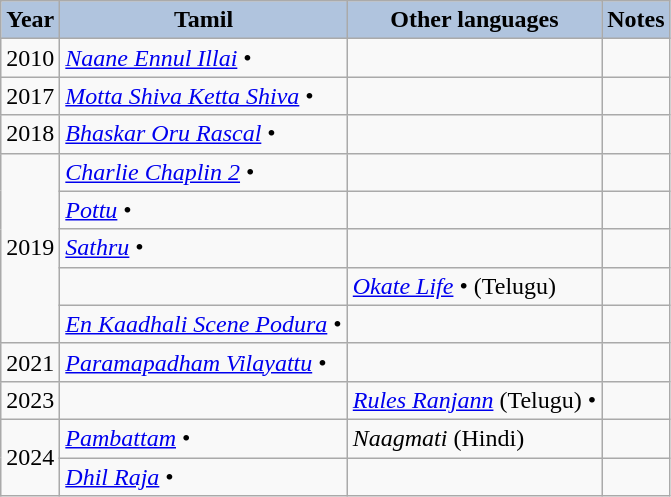<table class="wikitable sortable">
<tr>
<th style="background:#B0C4DE;">Year</th>
<th style="background:#B0C4DE;">Tamil</th>
<th style="background:#B0C4DE;">Other languages</th>
<th style="background:#B0C4DE;">Notes</th>
</tr>
<tr>
<td>2010</td>
<td><em><a href='#'>Naane Ennul Illai</a></em> •</td>
<td></td>
<td></td>
</tr>
<tr>
<td>2017</td>
<td><em><a href='#'>Motta Shiva Ketta Shiva</a></em> •</td>
<td></td>
<td></td>
</tr>
<tr>
<td>2018</td>
<td><em><a href='#'>Bhaskar Oru Rascal</a></em> •</td>
<td></td>
<td></td>
</tr>
<tr>
<td rowspan="5">2019</td>
<td><em><a href='#'>Charlie Chaplin 2</a></em> •</td>
<td></td>
<td></td>
</tr>
<tr>
<td><em><a href='#'>Pottu</a></em> •</td>
<td></td>
<td></td>
</tr>
<tr>
<td><em><a href='#'>Sathru</a></em> •</td>
<td></td>
<td></td>
</tr>
<tr>
<td></td>
<td><em><a href='#'>Okate Life</a></em>  • (Telugu)</td>
<td></td>
</tr>
<tr>
<td><em><a href='#'>En Kaadhali Scene Podura</a></em> •</td>
<td></td>
<td></td>
</tr>
<tr>
<td>2021</td>
<td><em><a href='#'>Paramapadham Vilayattu</a></em> •</td>
<td></td>
<td></td>
</tr>
<tr>
<td>2023</td>
<td></td>
<td><em><a href='#'>Rules Ranjann</a></em> (Telugu) •</td>
<td></td>
</tr>
<tr>
<td rowspan="2">2024</td>
<td><em><a href='#'>Pambattam</a></em> •</td>
<td><em>Naagmati</em> (Hindi)</td>
<td></td>
</tr>
<tr>
<td><em><a href='#'>Dhil Raja</a></em> •</td>
<td></td>
<td></td>
</tr>
</table>
